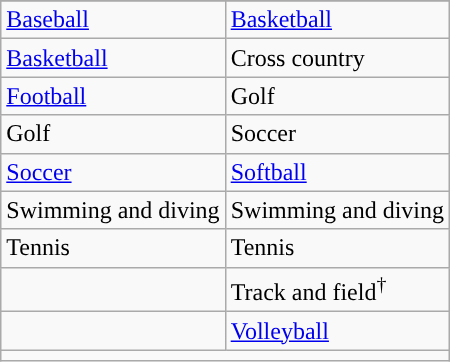<table class="wikitable" style= " ">
<tr>
</tr>
<tr>
<td><a href='#'>Baseball</a></td>
<td><a href='#'>Basketball</a></td>
</tr>
<tr>
<td><a href='#'>Basketball</a></td>
<td>Cross country</td>
</tr>
<tr>
<td><a href='#'>Football</a></td>
<td>Golf</td>
</tr>
<tr>
<td>Golf</td>
<td>Soccer</td>
</tr>
<tr>
<td><a href='#'>Soccer</a></td>
<td><a href='#'>Softball</a></td>
</tr>
<tr>
<td>Swimming and diving</td>
<td>Swimming and diving</td>
</tr>
<tr>
<td>Tennis</td>
<td>Tennis</td>
</tr>
<tr>
<td></td>
<td>Track and field<sup>†</sup></td>
</tr>
<tr>
<td></td>
<td><a href='#'>Volleyball</a></td>
</tr>
<tr>
<td colspan="2"></td>
</tr>
</table>
